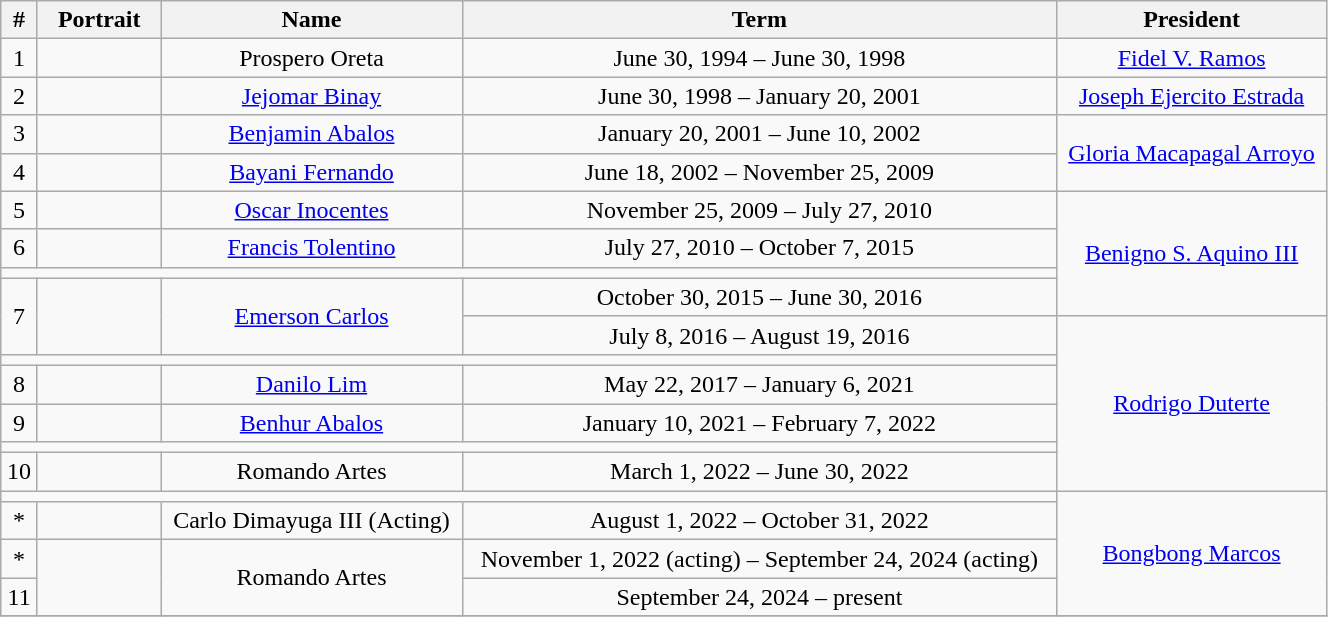<table class="wikitable" style="width:70%; text-align:center">
<tr>
<th>#</th>
<th>Portrait</th>
<th>Name</th>
<th>Term</th>
<th>President</th>
</tr>
<tr>
<td>1</td>
<td width=75px align=center></td>
<td>Prospero Oreta</td>
<td>June 30, 1994 – June 30, 1998<br></td>
<td><a href='#'>Fidel V. Ramos</a></td>
</tr>
<tr>
<td>2</td>
<td width=75px align=center></td>
<td><a href='#'>Jejomar Binay</a></td>
<td>June 30, 1998 – January 20, 2001<br></td>
<td><a href='#'>Joseph Ejercito Estrada</a></td>
</tr>
<tr>
<td>3</td>
<td width=75px align=center></td>
<td><a href='#'>Benjamin Abalos</a></td>
<td>January 20, 2001 – June 10, 2002<br></td>
<td rowspan="3"><a href='#'>Gloria Macapagal Arroyo</a></td>
</tr>
<tr>
<td>4</td>
<td width=75px align=center></td>
<td><a href='#'>Bayani Fernando</a></td>
<td>June 18, 2002 – November 25, 2009<br></td>
</tr>
<tr>
<td rowspan="2">5</td>
<td width=75px align=center rowspan=2></td>
<td rowspan="2"><a href='#'>Oscar Inocentes</a></td>
<td rowspan="2">November 25, 2009 – July 27, 2010<br></td>
</tr>
<tr>
<td rowspan="4"><a href='#'>Benigno S. Aquino III</a></td>
</tr>
<tr>
<td>6</td>
<td width=75px align=center></td>
<td><a href='#'>Francis Tolentino</a></td>
<td>July 27, 2010 – October 7, 2015<br></td>
</tr>
<tr>
<td colspan=4 align=center></td>
</tr>
<tr>
<td rowspan=2>7</td>
<td width=75px align=center rowspan=2></td>
<td rowspan=2><a href='#'>Emerson Carlos</a></td>
<td>October 30, 2015 – June 30, 2016<br></td>
</tr>
<tr>
<td>July 8, 2016 – August 19, 2016<br></td>
<td rowspan="6"><a href='#'>Rodrigo Duterte</a></td>
</tr>
<tr>
<td colspan=4 align=center></td>
</tr>
<tr>
<td>8</td>
<td></td>
<td><a href='#'>Danilo Lim</a></td>
<td>May 22, 2017 – January 6, 2021<br></td>
</tr>
<tr>
<td>9</td>
<td width=75px align=center></td>
<td><a href='#'>Benhur Abalos</a></td>
<td>January 10, 2021 – February 7, 2022<br></td>
</tr>
<tr>
<td colspan=4 align=center></td>
</tr>
<tr>
<td>10</td>
<td width=75px align=center></td>
<td>Romando Artes</td>
<td>March 1, 2022 – June 30, 2022<br></td>
</tr>
<tr>
<td colspan=4 align=center></td>
<td rowspan="4"><a href='#'>Bongbong Marcos</a></td>
</tr>
<tr>
<td>*</td>
<td></td>
<td>Carlo Dimayuga III (Acting)</td>
<td>August 1, 2022 – October 31, 2022<br></td>
</tr>
<tr>
<td>*</td>
<td rowspan=2 width=75px align=center></td>
<td rowspan=2>Romando Artes</td>
<td>November 1, 2022 (acting) – September 24, 2024 (acting)<br></td>
</tr>
<tr>
<td>11</td>
<td>September 24, 2024 – present<br></td>
</tr>
<tr>
</tr>
</table>
